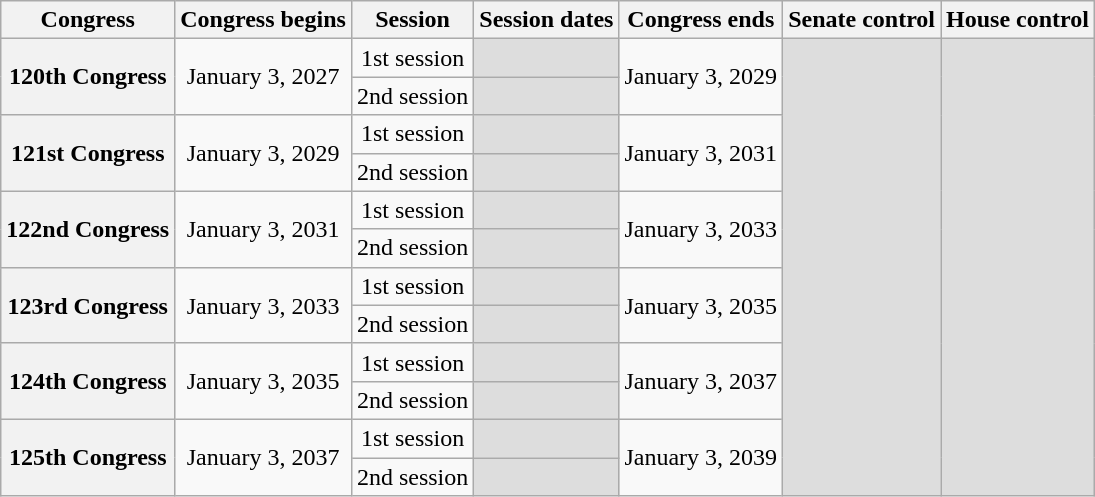<table class=wikitable style="text-align:center">
<tr>
<th>Congress</th>
<th>Congress begins</th>
<th>Session</th>
<th>Session dates</th>
<th>Congress ends</th>
<th>Senate control</th>
<th>House control</th>
</tr>
<tr>
<th rowspan=2>120th Congress</th>
<td rowspan=2>January 3, 2027</td>
<td>1st session</td>
<td style="background-color:#dddddd" align="center"></td>
<td rowspan=2>January 3, 2029</td>
<td rowspan=12 style="background-color:#dddddd" align="center"></td>
<td rowspan=12 style="background-color:#dddddd" align="center"></td>
</tr>
<tr>
<td>2nd session</td>
<td style="background-color:#dddddd" align="center"></td>
</tr>
<tr>
<th rowspan=2>121st Congress</th>
<td rowspan=2>January 3, 2029</td>
<td>1st session</td>
<td style="background-color:#dddddd" align="center"></td>
<td rowspan=2>January 3, 2031</td>
</tr>
<tr>
<td>2nd session</td>
<td style="background-color:#dddddd" align="center"></td>
</tr>
<tr>
<th rowspan=2>122nd Congress</th>
<td rowspan=2>January 3, 2031</td>
<td>1st session</td>
<td style="background-color:#dddddd" align="center"></td>
<td rowspan=2>January 3, 2033</td>
</tr>
<tr>
<td>2nd session</td>
<td style="background-color:#dddddd" align="center"></td>
</tr>
<tr>
<th rowspan=2>123rd Congress</th>
<td rowspan=2>January 3, 2033</td>
<td>1st session</td>
<td style="background-color:#dddddd" align="center"></td>
<td rowspan=2>January 3, 2035</td>
</tr>
<tr>
<td>2nd session</td>
<td style="background-color:#dddddd" align="center"></td>
</tr>
<tr>
<th rowspan=2>124th Congress</th>
<td rowspan=2>January 3, 2035</td>
<td>1st session</td>
<td style="background-color:#dddddd" align="center"></td>
<td rowspan=2>January 3, 2037</td>
</tr>
<tr>
<td>2nd session</td>
<td style="background-color:#dddddd" align="center"></td>
</tr>
<tr>
<th rowspan=2>125th Congress</th>
<td rowspan=2>January 3, 2037</td>
<td>1st session</td>
<td style="background-color:#dddddd" align="center"></td>
<td rowspan=2>January 3, 2039</td>
</tr>
<tr>
<td>2nd session</td>
<td style="background-color:#dddddd" align="center"></td>
</tr>
</table>
